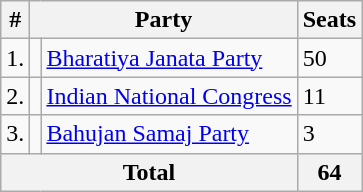<table class="wikitable">
<tr>
<th>#</th>
<th colspan="2">Party</th>
<th>Seats</th>
</tr>
<tr>
<td>1.</td>
<td></td>
<td><a href='#'>Bharatiya Janata Party</a></td>
<td>50 </td>
</tr>
<tr>
<td>2.</td>
<td></td>
<td><a href='#'>Indian National Congress</a></td>
<td>11 </td>
</tr>
<tr>
<td>3.</td>
<td></td>
<td><a href='#'>Bahujan Samaj Party</a></td>
<td>3 </td>
</tr>
<tr>
<th colspan="3">Total</th>
<th>64</th>
</tr>
</table>
